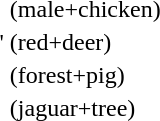<table ->
<tr>
<td></td>
<td> (male+chicken)</td>
</tr>
<tr>
<td>'</td>
<td> (red+deer)</td>
</tr>
<tr>
<td></td>
<td> (forest+pig)</td>
</tr>
<tr>
<td></td>
<td> (jaguar+tree)</td>
</tr>
</table>
